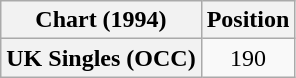<table class="wikitable plainrowheaders" style="text-align:center">
<tr>
<th>Chart (1994)</th>
<th>Position</th>
</tr>
<tr>
<th scope="row">UK Singles (OCC)</th>
<td>190</td>
</tr>
</table>
